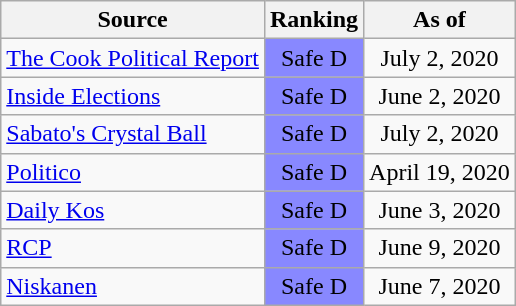<table class="wikitable" style="text-align:center">
<tr>
<th>Source</th>
<th>Ranking</th>
<th>As of</th>
</tr>
<tr>
<td align="left"><a href='#'>The Cook Political Report</a></td>
<td style="background:#88f" data-sort-value=-4>Safe D</td>
<td>July 2, 2020</td>
</tr>
<tr>
<td align="left"><a href='#'>Inside Elections</a></td>
<td style="background:#88f" data-sort-value=-4>Safe D</td>
<td>June 2, 2020</td>
</tr>
<tr>
<td align="left"><a href='#'>Sabato's Crystal Ball</a></td>
<td style="background:#88f" data-sort-value=-4>Safe D</td>
<td>July 2, 2020</td>
</tr>
<tr>
<td align="left"><a href='#'>Politico</a></td>
<td style="background:#88f" data-sort-value=-4>Safe D</td>
<td>April 19, 2020</td>
</tr>
<tr>
<td align="left"><a href='#'>Daily Kos</a></td>
<td style="background:#88f" data-sort-value=-4>Safe D</td>
<td>June 3, 2020</td>
</tr>
<tr>
<td align="left"><a href='#'>RCP</a></td>
<td style="background:#88f" data-sort-value=-4>Safe D</td>
<td>June 9, 2020</td>
</tr>
<tr>
<td align="left"><a href='#'>Niskanen</a></td>
<td style="background:#88f" data-sort-value=-4>Safe D</td>
<td>June 7, 2020</td>
</tr>
</table>
